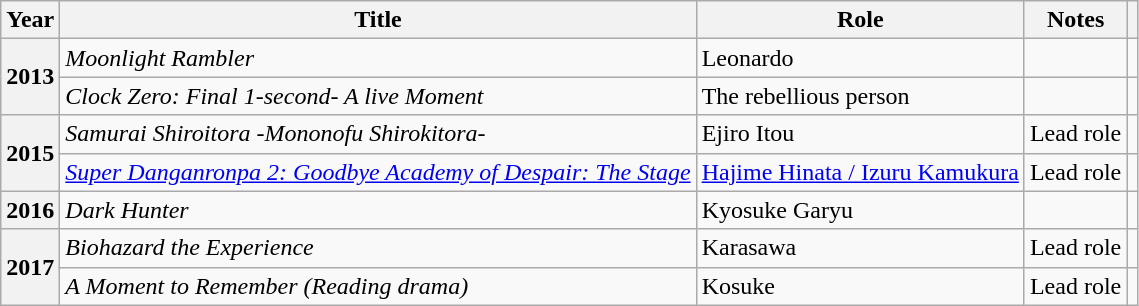<table class="wikitable plainrowheaders sortable">
<tr>
<th scope="col">Year</th>
<th scope="col">Title</th>
<th scope="col">Role</th>
<th scope="col" class="unsortable">Notes</th>
<th scope="col" class="unsortable"></th>
</tr>
<tr>
<th scope="row" rowspan=2>2013</th>
<td><em>Moonlight Rambler</em></td>
<td>Leonardo</td>
<td></td>
<td style="text-align:center"></td>
</tr>
<tr>
<td><em>Clock Zero: Final 1-second- A live Moment</em></td>
<td>The rebellious person</td>
<td></td>
<td style="text-align:center"></td>
</tr>
<tr>
<th scope="row" rowspan=2>2015</th>
<td><em>Samurai Shiroitora -Mononofu Shirokitora-</em></td>
<td>Ejiro Itou</td>
<td>Lead role</td>
<td style="text-align:center"></td>
</tr>
<tr>
<td><a href='#'><em>Super Danganronpa 2: Goodbye Academy of Despair: The Stage</em></a></td>
<td><a href='#'>Hajime Hinata / Izuru Kamukura</a></td>
<td>Lead role</td>
<td style="text-align:center"></td>
</tr>
<tr>
<th scope="row">2016</th>
<td><em>Dark Hunter</em></td>
<td>Kyosuke Garyu</td>
<td></td>
<td style="text-align:center"></td>
</tr>
<tr>
<th scope="row" rowspan="2">2017</th>
<td><em>Biohazard the Experience</em></td>
<td>Karasawa</td>
<td>Lead role</td>
<td style="text-align:center"></td>
</tr>
<tr>
<td><em>A Moment to Remember (Reading drama)</em></td>
<td>Kosuke</td>
<td>Lead role</td>
<td style="text-align:center"></td>
</tr>
</table>
